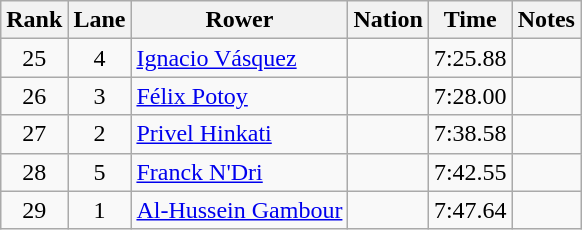<table class="wikitable sortable" style="text-align:center">
<tr>
<th>Rank</th>
<th>Lane</th>
<th>Rower</th>
<th>Nation</th>
<th>Time</th>
<th>Notes</th>
</tr>
<tr>
<td>25</td>
<td>4</td>
<td align=left><a href='#'>Ignacio Vásquez</a></td>
<td align=left></td>
<td>7:25.88</td>
<td></td>
</tr>
<tr>
<td>26</td>
<td>3</td>
<td align=left><a href='#'>Félix Potoy</a></td>
<td align=left></td>
<td>7:28.00</td>
<td></td>
</tr>
<tr>
<td>27</td>
<td>2</td>
<td align=left><a href='#'>Privel Hinkati</a></td>
<td align=left></td>
<td>7:38.58</td>
<td></td>
</tr>
<tr>
<td>28</td>
<td>5</td>
<td align=left><a href='#'>Franck N'Dri</a></td>
<td align=left></td>
<td>7:42.55</td>
<td></td>
</tr>
<tr>
<td>29</td>
<td>1</td>
<td align=left><a href='#'>Al-Hussein Gambour</a></td>
<td align=left></td>
<td>7:47.64</td>
<td></td>
</tr>
</table>
